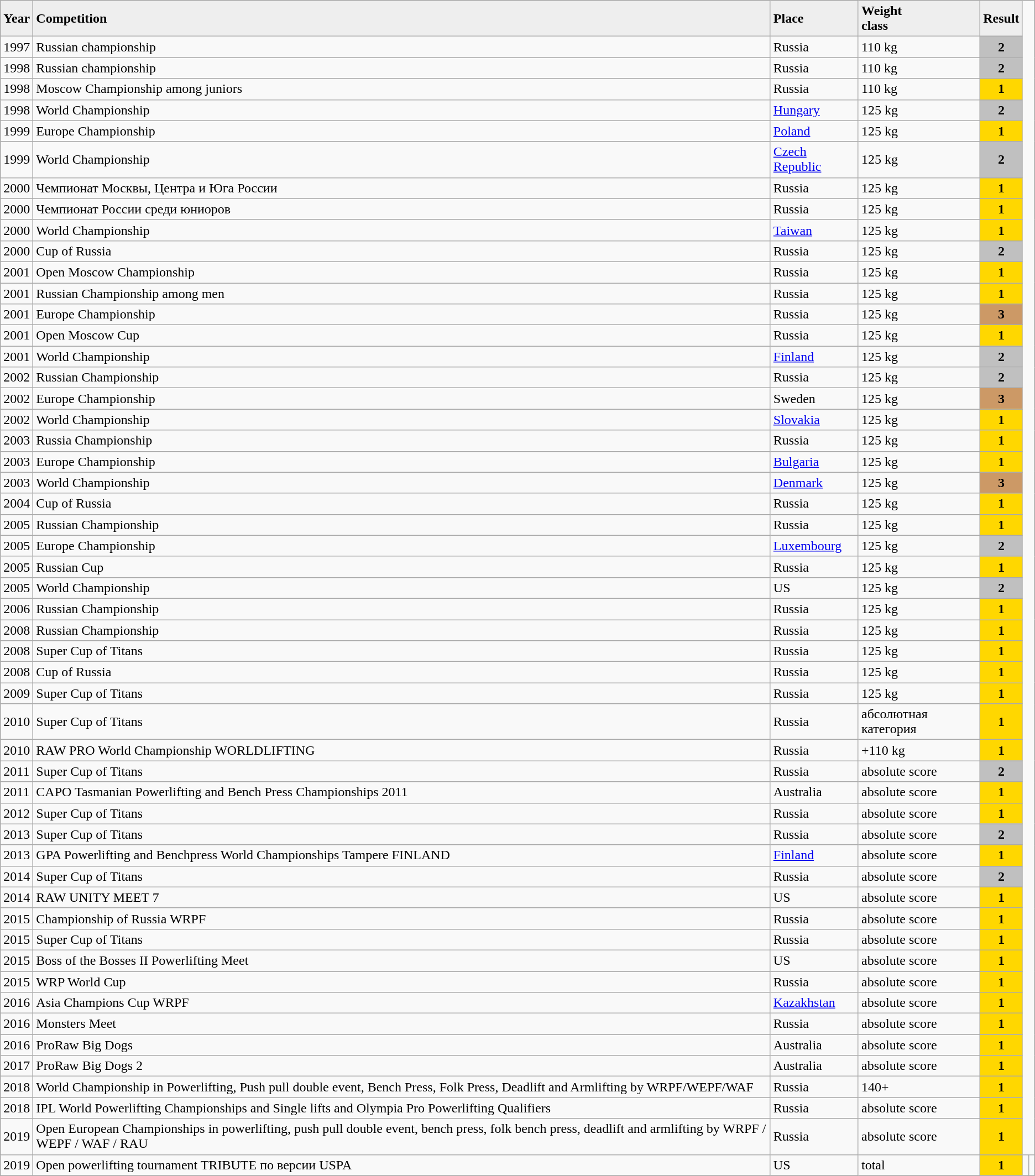<table class="wikitable sortable" border="1">
<tr style="background:#eee;">
<td><strong>Year</strong></td>
<td><strong>Competition</strong></td>
<td><strong>Place</strong></td>
<td><strong>Weight <br>class</strong></td>
<td><strong>Result</strong></td>
</tr>
<tr>
<td>1997</td>
<td>Russian championship</td>
<td>Russia</td>
<td>110 kg</td>
<td align="center" bgcolor="silver"><strong>2</strong></td>
</tr>
<tr>
<td>1998</td>
<td>Russian championship</td>
<td>Russia</td>
<td>110 kg</td>
<td align="center" bgcolor="silver"><strong>2</strong></td>
</tr>
<tr>
<td>1998</td>
<td>Moscow Championship among juniors</td>
<td>Russia</td>
<td>110 kg</td>
<td align="center" bgcolor="gold"><strong>1</strong></td>
</tr>
<tr>
<td>1998</td>
<td>World Championship</td>
<td><a href='#'>Hungary</a></td>
<td>125 kg</td>
<td align="center" bgcolor="silver"><strong>2</strong></td>
</tr>
<tr>
<td>1999</td>
<td>Europe Championship</td>
<td><a href='#'>Poland</a></td>
<td>125 kg</td>
<td align="center" bgcolor="gold"><strong>1</strong></td>
</tr>
<tr>
<td>1999</td>
<td>World Championship</td>
<td><a href='#'>Czech Republic</a></td>
<td>125 kg</td>
<td align="center" bgcolor="silver"><strong>2</strong></td>
</tr>
<tr>
<td>2000</td>
<td>Чемпионат Москвы, Центра и Юга России</td>
<td>Russia</td>
<td>125 kg</td>
<td align="center" bgcolor="gold"><strong>1</strong></td>
</tr>
<tr>
<td>2000</td>
<td>Чемпионат России среди юниоров</td>
<td>Russia</td>
<td>125 kg</td>
<td align="center" bgcolor="gold"><strong>1</strong></td>
</tr>
<tr>
<td>2000</td>
<td>World Championship</td>
<td><a href='#'>Taiwan</a></td>
<td>125 kg</td>
<td align="center" bgcolor="gold"><strong>1</strong></td>
</tr>
<tr>
<td>2000</td>
<td>Cup of Russia</td>
<td>Russia</td>
<td>125 kg</td>
<td align="center" bgcolor="silver"><strong>2</strong></td>
</tr>
<tr>
<td>2001</td>
<td>Open Moscow Championship</td>
<td>Russia</td>
<td>125 kg</td>
<td align="center" bgcolor="gold"><strong>1</strong></td>
</tr>
<tr>
<td>2001</td>
<td>Russian Championship among men</td>
<td>Russia</td>
<td>125 kg</td>
<td align="center" bgcolor="gold"><strong>1</strong></td>
</tr>
<tr>
<td>2001</td>
<td>Europe Championship</td>
<td>Russia</td>
<td>125 kg</td>
<td align="center" bgcolor="#cc9966"><strong>3</strong></td>
</tr>
<tr>
<td>2001</td>
<td>Open Moscow Cup</td>
<td>Russia</td>
<td>125 kg</td>
<td align="center" bgcolor="gold"><strong>1</strong></td>
</tr>
<tr>
<td>2001</td>
<td>World Championship</td>
<td><a href='#'>Finland</a></td>
<td>125 kg</td>
<td align="center" bgcolor="silver"><strong>2</strong></td>
</tr>
<tr>
<td>2002</td>
<td>Russian Championship</td>
<td>Russia</td>
<td>125 kg</td>
<td align="center" bgcolor="silver"><strong>2</strong></td>
</tr>
<tr>
<td>2002</td>
<td>Europe Championship</td>
<td>Sweden</td>
<td>125 kg</td>
<td align="center" bgcolor="#cc9966"><strong>3</strong></td>
</tr>
<tr>
<td>2002</td>
<td>World Championship</td>
<td><a href='#'>Slovakia</a></td>
<td>125 kg</td>
<td align="center" bgcolor="gold"><strong>1</strong></td>
</tr>
<tr>
<td>2003</td>
<td>Russia Championship</td>
<td>Russia</td>
<td>125 kg</td>
<td align="center" bgcolor="gold"><strong>1</strong></td>
</tr>
<tr>
<td>2003</td>
<td>Europe Championship</td>
<td><a href='#'>Bulgaria</a></td>
<td>125 kg</td>
<td align="center" bgcolor="gold"><strong>1</strong></td>
</tr>
<tr>
<td>2003</td>
<td>World Championship</td>
<td><a href='#'>Denmark</a></td>
<td>125 kg</td>
<td align="center" bgcolor="#cc9966"><strong>3</strong></td>
</tr>
<tr>
<td>2004</td>
<td>Cup of Russia</td>
<td>Russia</td>
<td>125 kg</td>
<td align="center" bgcolor="gold"><strong>1</strong></td>
</tr>
<tr>
<td>2005</td>
<td>Russian Championship</td>
<td>Russia</td>
<td>125 kg</td>
<td align="center" bgcolor="gold"><strong>1</strong></td>
</tr>
<tr>
<td>2005</td>
<td>Europe Championship</td>
<td><a href='#'>Luxembourg</a></td>
<td>125 kg</td>
<td align="center" bgcolor="silver"><strong>2</strong></td>
</tr>
<tr>
<td>2005</td>
<td>Russian Cup</td>
<td>Russia</td>
<td>125 kg</td>
<td align="center" bgcolor="gold"><strong>1</strong></td>
</tr>
<tr>
<td>2005</td>
<td>World Championship</td>
<td>US</td>
<td>125 kg</td>
<td align="center" bgcolor="silver"><strong>2</strong></td>
</tr>
<tr>
<td>2006</td>
<td>Russian Championship</td>
<td>Russia</td>
<td>125 kg</td>
<td align="center" bgcolor="gold"><strong>1</strong></td>
</tr>
<tr>
<td>2008</td>
<td>Russian Championship</td>
<td>Russia</td>
<td>125 kg</td>
<td align="center" bgcolor="gold"><strong>1</strong></td>
</tr>
<tr>
<td>2008</td>
<td>Super Cup of Titans</td>
<td>Russia</td>
<td>125 kg</td>
<td align="center" bgcolor="gold"><strong>1</strong></td>
</tr>
<tr>
<td>2008</td>
<td>Cup of Russia</td>
<td>Russia</td>
<td>125 kg</td>
<td align="center" bgcolor="gold"><strong>1</strong></td>
</tr>
<tr>
<td>2009</td>
<td>Super Cup of Titans</td>
<td>Russia</td>
<td>125 kg</td>
<td align="center" bgcolor="gold"><strong>1</strong></td>
</tr>
<tr>
<td>2010</td>
<td>Super Cup of Titans</td>
<td>Russia</td>
<td>абсолютная категория</td>
<td align="center" bgcolor="gold"><strong>1</strong></td>
</tr>
<tr>
<td>2010</td>
<td>RAW PRO World Championship WORLDLIFTING</td>
<td>Russia</td>
<td>+110 kg</td>
<td align="center" bgcolor="gold"><strong>1</strong></td>
</tr>
<tr>
<td>2011</td>
<td>Super Cup of Titans</td>
<td>Russia</td>
<td>absolute score</td>
<td align="center" bgcolor="silver"><strong>2</strong></td>
</tr>
<tr>
<td>2011</td>
<td>CAPO Tasmanian Powerlifting and Bench Press Championships 2011</td>
<td>Australia</td>
<td>absolute score</td>
<td align="center" bgcolor="gold"><strong>1</strong></td>
</tr>
<tr>
<td>2012</td>
<td>Super Cup of Titans</td>
<td>Russia</td>
<td>absolute score</td>
<td align="center" bgcolor="gold"><strong>1</strong></td>
</tr>
<tr>
<td>2013</td>
<td>Super Cup of Titans</td>
<td>Russia</td>
<td>absolute score</td>
<td align="center" bgcolor="silver"><strong>2</strong></td>
</tr>
<tr>
<td>2013</td>
<td>GPA Powerlifting and Benchpress World Championships Tampere FINLAND</td>
<td><a href='#'>Finland</a></td>
<td>absolute score</td>
<td align="center" bgcolor="gold"><strong>1</strong></td>
</tr>
<tr>
<td>2014</td>
<td>Super Cup of Titans</td>
<td>Russia</td>
<td>absolute score</td>
<td align="center" bgcolor="silver"><strong>2</strong></td>
</tr>
<tr>
<td>2014</td>
<td>RAW UNITY MEET 7</td>
<td>US</td>
<td>absolute score</td>
<td align="center" bgcolor="gold"><strong>1</strong></td>
</tr>
<tr>
<td>2015</td>
<td>Championship of Russia WRPF</td>
<td>Russia</td>
<td>absolute score</td>
<td align="center" bgcolor="gold"><strong>1</strong></td>
</tr>
<tr>
<td>2015</td>
<td>Super Cup of Titans</td>
<td>Russia</td>
<td>absolute score</td>
<td align="center" bgcolor="gold"><strong>1</strong></td>
</tr>
<tr>
<td>2015</td>
<td>Boss of the Bosses II Powerlifting Meet</td>
<td>US</td>
<td>absolute score</td>
<td align="center" bgcolor="gold"><strong>1</strong></td>
</tr>
<tr>
<td>2015</td>
<td>WRP World Cup</td>
<td>Russia</td>
<td>absolute score</td>
<td align="center" bgcolor="gold"><strong>1</strong></td>
</tr>
<tr>
<td>2016</td>
<td>Asia Champions Cup WRPF</td>
<td><a href='#'>Kazakhstan</a></td>
<td>absolute score</td>
<td align="center" bgcolor="gold"><strong>1</strong></td>
</tr>
<tr>
<td>2016</td>
<td>Monsters Meet</td>
<td>Russia</td>
<td>absolute score</td>
<td align="center" bgcolor="gold"><strong>1</strong></td>
</tr>
<tr>
<td>2016</td>
<td>ProRaw Big Dogs</td>
<td>Australia</td>
<td>absolute score</td>
<td align="center" bgcolor="gold"><strong>1</strong></td>
</tr>
<tr>
<td>2017</td>
<td>ProRaw Big Dogs 2</td>
<td>Australia</td>
<td>absolute score</td>
<td align="center" bgcolor="gold"><strong>1</strong></td>
</tr>
<tr>
<td>2018</td>
<td>World Championship in Powerlifting, Push pull double event, Bench Press, Folk Press, Deadlift and Armlifting by WRPF/WEPF/WAF</td>
<td>Russia</td>
<td>140+</td>
<td align="center" bgcolor="gold"><strong>1</strong></td>
</tr>
<tr>
<td>2018</td>
<td>IPL World Powerlifting Championships and Single lifts and Olympia Pro Powerlifting Qualifiers</td>
<td>Russia</td>
<td>absolute score</td>
<td align="center" bgcolor="gold"><strong>1</strong></td>
</tr>
<tr>
<td>2019</td>
<td>Open European Championships in powerlifting, push pull double event, bench press, folk bench press, deadlift and armlifting by WRPF / WEPF / WAF / RAU</td>
<td>Russia</td>
<td>absolute score</td>
<td align="center" bgcolor="gold"><strong>1</strong></td>
</tr>
<tr>
<td>2019</td>
<td>Open powerlifting tournament TRIBUTE по версии USPA</td>
<td>US</td>
<td>total</td>
<td align="center" bgcolor="gold"><strong>1</strong></td>
<td></td>
<td></td>
</tr>
</table>
